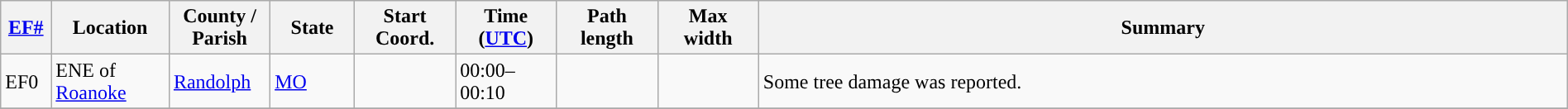<table class="wikitable sortable" style="width:100%;">
<tr>
<th scope="col" width="3%" align="center"><a href='#'>EF#</a></th>
<th scope="col" width="7%" align="center" class="unsortable">Location</th>
<th scope="col" width="6%" align="center" class="unsortable">County / Parish</th>
<th scope="col" width="5%" align="center">State</th>
<th scope="col" width="6%" align="center">Start Coord.</th>
<th scope="col" width="6%" align="center">Time (<a href='#'>UTC</a>)</th>
<th scope="col" width="6%" align="center">Path length</th>
<th scope="col" width="6%" align="center">Max width</th>
<th scope="col" width="48%" class="unsortable" align="center">Summary</th>
</tr>
<tr>
<td>EF0</td>
<td>ENE of <a href='#'>Roanoke</a></td>
<td><a href='#'>Randolph</a></td>
<td><a href='#'>MO</a></td>
<td></td>
<td>00:00–00:10</td>
<td></td>
<td></td>
<td>Some tree damage was reported.</td>
</tr>
<tr>
</tr>
</table>
